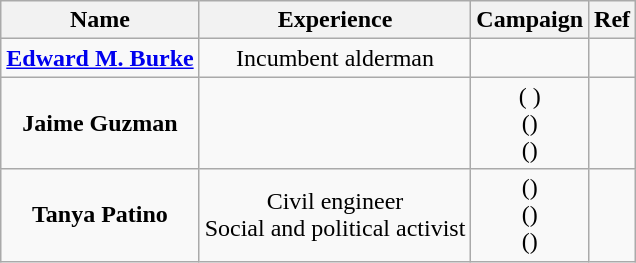<table class="wikitable" style="text-align:center">
<tr>
<th>Name</th>
<th>Experience</th>
<th>Campaign</th>
<th>Ref</th>
</tr>
<tr>
<td><strong><a href='#'>Edward M. Burke</a></strong></td>
<td>Incumbent alderman</td>
<td></td>
<td></td>
</tr>
<tr>
<td><strong>Jaime Guzman</strong></td>
<td></td>
<td>( )<br>()<br>()</td>
<td></td>
</tr>
<tr>
<td><strong>Tanya Patino</strong></td>
<td>Civil engineer<br>Social and political activist</td>
<td>()<br>()<br>()</td>
<td></td>
</tr>
</table>
